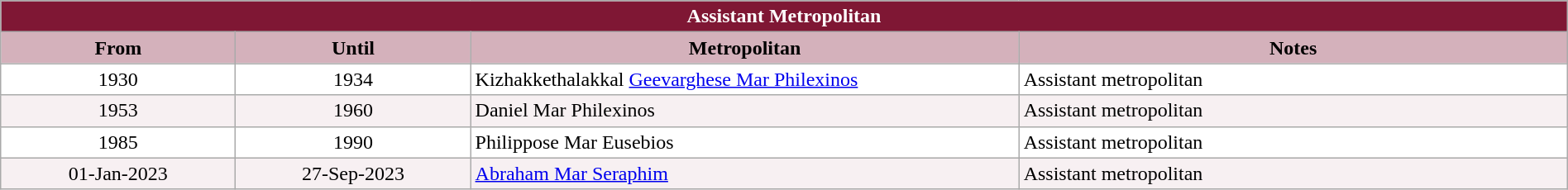<table class="wikitable" style="width: 100%;">
<tr>
<th colspan="4" style="background-color: #7F1734; color: white;">Assistant Metropolitan</th>
</tr>
<tr>
<th style="background-color: #D4B1BB; width: 15%;">From</th>
<th style="background-color: #D4B1BB; width: 15%;">Until</th>
<th style="background-color: #D4B1BB; width: 35%;">Metropolitan</th>
<th style="background-color: #D4B1BB; width: 35%;">Notes</th>
</tr>
<tr valign="top" style="background-color: white;">
<td style="text-align: center;">1930</td>
<td style="text-align: center;">1934</td>
<td>Kizhakkethalakkal <a href='#'>Geevarghese Mar Philexinos</a></td>
<td>Assistant metropolitan</td>
</tr>
<tr valign="top" style="background-color: #F7F0F2;">
<td style="text-align: center;">1953</td>
<td style="text-align: center;">1960</td>
<td>Daniel Mar Philexinos</td>
<td>Assistant metropolitan</td>
</tr>
<tr valign="top" style="background-color: white;">
<td style="text-align: center;">1985</td>
<td style="text-align: center;">1990</td>
<td>Philippose Mar Eusebios</td>
<td>Assistant metropolitan</td>
</tr>
<tr valign="top" style="background-color: #F7F0F2;">
<td style="text-align: center;">01-Jan-2023</td>
<td style="text-align: center;">27-Sep-2023</td>
<td><a href='#'>Abraham Mar Seraphim</a></td>
<td>Assistant metropolitan</td>
</tr>
</table>
